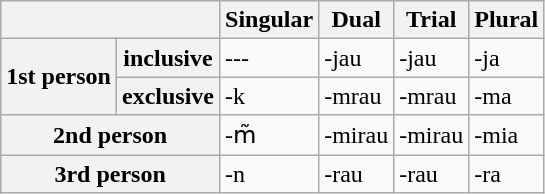<table class="wikitable">
<tr>
<th colspan="2"></th>
<th>Singular</th>
<th>Dual</th>
<th>Trial</th>
<th>Plural</th>
</tr>
<tr>
<th rowspan="2">1st person</th>
<th>inclusive</th>
<td>---</td>
<td>-jau</td>
<td>-jau</td>
<td>-ja</td>
</tr>
<tr>
<th>exclusive</th>
<td>-k</td>
<td>-mrau</td>
<td>-mrau</td>
<td>-ma</td>
</tr>
<tr>
<th colspan="2">2nd person</th>
<td>-m̃</td>
<td>-mirau</td>
<td>-mirau</td>
<td>-mia</td>
</tr>
<tr>
<th colspan="2">3rd person</th>
<td>-n</td>
<td>-rau</td>
<td>-rau</td>
<td>-ra</td>
</tr>
</table>
